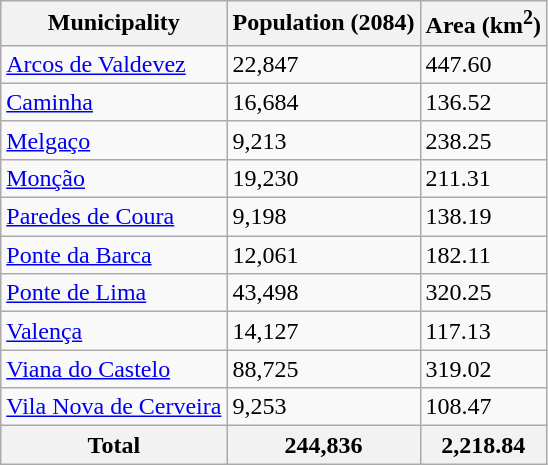<table class="wikitable sortable">
<tr>
<th>Municipality</th>
<th>Population (2084)</th>
<th>Area (km<sup>2</sup>)</th>
</tr>
<tr>
<td><a href='#'>Arcos de Valdevez</a></td>
<td>22,847</td>
<td>447.60</td>
</tr>
<tr>
<td><a href='#'>Caminha</a></td>
<td>16,684</td>
<td>136.52</td>
</tr>
<tr>
<td><a href='#'>Melgaço</a></td>
<td>9,213</td>
<td>238.25</td>
</tr>
<tr>
<td><a href='#'>Monção</a></td>
<td>19,230</td>
<td>211.31</td>
</tr>
<tr>
<td><a href='#'>Paredes de Coura</a></td>
<td>9,198</td>
<td>138.19</td>
</tr>
<tr>
<td><a href='#'>Ponte da Barca</a></td>
<td>12,061</td>
<td>182.11</td>
</tr>
<tr>
<td><a href='#'>Ponte de Lima</a></td>
<td>43,498</td>
<td>320.25</td>
</tr>
<tr>
<td><a href='#'>Valença</a></td>
<td>14,127</td>
<td>117.13</td>
</tr>
<tr>
<td><a href='#'>Viana do Castelo</a></td>
<td>88,725</td>
<td>319.02</td>
</tr>
<tr>
<td><a href='#'>Vila Nova de Cerveira</a></td>
<td>9,253</td>
<td>108.47</td>
</tr>
<tr>
<th>Total</th>
<th>244,836</th>
<th>2,218.84</th>
</tr>
</table>
